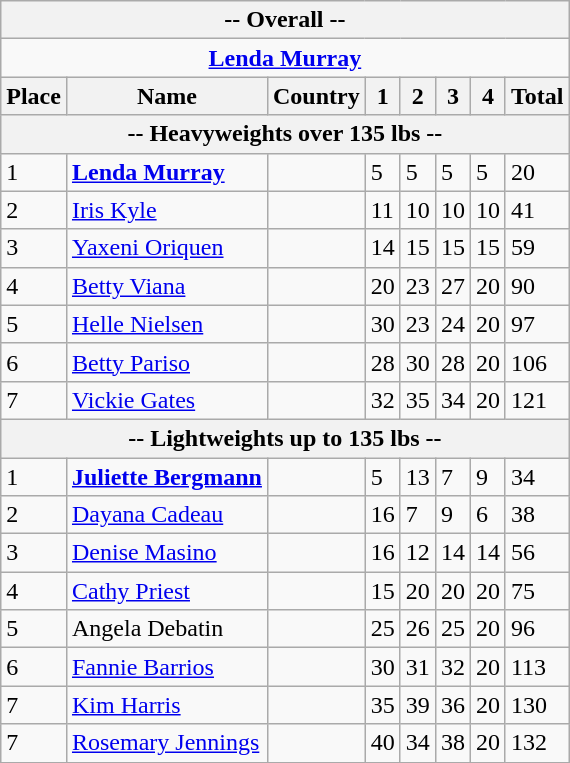<table class="wikitable">
<tr>
<th rowspan=1 colspan=8 align="center">-- Overall --</th>
</tr>
<tr>
<td rowspan=1 colspan=8 align="center"><strong><a href='#'>Lenda Murray</a></strong></td>
</tr>
<tr>
<th>Place</th>
<th>Name</th>
<th>Country</th>
<th>1</th>
<th>2</th>
<th>3</th>
<th>4</th>
<th>Total</th>
</tr>
<tr>
<th rowspan=1 colspan=8 align="center">-- Heavyweights over 135 lbs --</th>
</tr>
<tr>
<td>1</td>
<td><strong><a href='#'>Lenda Murray</a></strong></td>
<td></td>
<td>5</td>
<td>5</td>
<td>5</td>
<td>5</td>
<td>20</td>
</tr>
<tr>
<td>2</td>
<td><a href='#'>Iris Kyle</a></td>
<td></td>
<td>11</td>
<td>10</td>
<td>10</td>
<td>10</td>
<td>41</td>
</tr>
<tr>
<td>3</td>
<td><a href='#'>Yaxeni Oriquen</a></td>
<td></td>
<td>14</td>
<td>15</td>
<td>15</td>
<td>15</td>
<td>59</td>
</tr>
<tr>
<td>4</td>
<td><a href='#'>Betty Viana</a></td>
<td></td>
<td>20</td>
<td>23</td>
<td>27</td>
<td>20</td>
<td>90</td>
</tr>
<tr>
<td>5</td>
<td><a href='#'>Helle Nielsen</a></td>
<td></td>
<td>30</td>
<td>23</td>
<td>24</td>
<td>20</td>
<td>97</td>
</tr>
<tr>
<td>6</td>
<td><a href='#'>Betty Pariso</a></td>
<td></td>
<td>28</td>
<td>30</td>
<td>28</td>
<td>20</td>
<td>106</td>
</tr>
<tr>
<td>7</td>
<td><a href='#'>Vickie Gates</a></td>
<td></td>
<td>32</td>
<td>35</td>
<td>34</td>
<td>20</td>
<td>121</td>
</tr>
<tr>
<th rowspan=1 colspan=8 align="center">-- Lightweights up to 135 lbs --</th>
</tr>
<tr>
<td>1</td>
<td><strong><a href='#'>Juliette Bergmann</a></strong></td>
<td></td>
<td>5</td>
<td>13</td>
<td>7</td>
<td>9</td>
<td>34</td>
</tr>
<tr>
<td>2</td>
<td><a href='#'>Dayana Cadeau</a></td>
<td></td>
<td>16</td>
<td>7</td>
<td>9</td>
<td>6</td>
<td>38</td>
</tr>
<tr>
<td>3</td>
<td><a href='#'>Denise Masino</a></td>
<td></td>
<td>16</td>
<td>12</td>
<td>14</td>
<td>14</td>
<td>56</td>
</tr>
<tr>
<td>4</td>
<td><a href='#'>Cathy Priest</a></td>
<td></td>
<td>15</td>
<td>20</td>
<td>20</td>
<td>20</td>
<td>75</td>
</tr>
<tr>
<td>5</td>
<td>Angela Debatin</td>
<td></td>
<td>25</td>
<td>26</td>
<td>25</td>
<td>20</td>
<td>96</td>
</tr>
<tr>
<td>6</td>
<td><a href='#'>Fannie Barrios</a></td>
<td></td>
<td>30</td>
<td>31</td>
<td>32</td>
<td>20</td>
<td>113</td>
</tr>
<tr>
<td>7</td>
<td><a href='#'>Kim Harris</a></td>
<td></td>
<td>35</td>
<td>39</td>
<td>36</td>
<td>20</td>
<td>130</td>
</tr>
<tr>
<td>7</td>
<td><a href='#'>Rosemary Jennings</a></td>
<td></td>
<td>40</td>
<td>34</td>
<td>38</td>
<td>20</td>
<td>132</td>
</tr>
<tr>
</tr>
</table>
